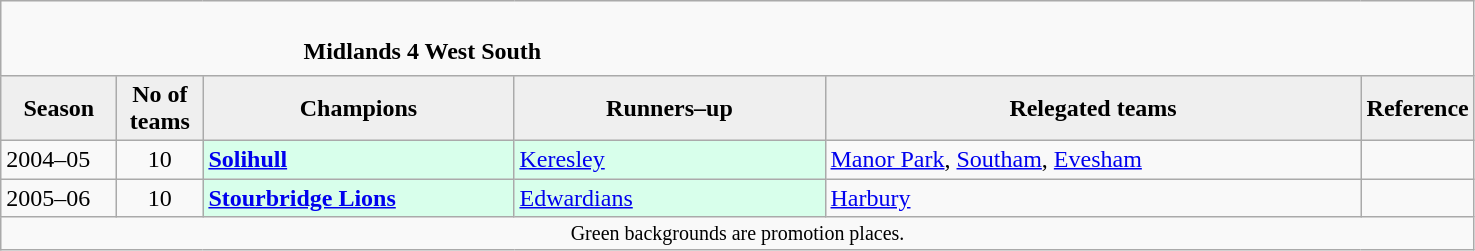<table class="wikitable" style="text-align: left;">
<tr>
<td colspan="11" cellpadding="0" cellspacing="0"><br><table border="0" style="width:100%;" cellpadding="0" cellspacing="0">
<tr>
<td style="width:20%; border:0;"></td>
<td style="border:0;"><strong>Midlands 4 West South</strong></td>
<td style="width:20%; border:0;"></td>
</tr>
</table>
</td>
</tr>
<tr>
<th style="background:#efefef; width:70px;">Season</th>
<th style="background:#efefef; width:50px;">No of teams</th>
<th style="background:#efefef; width:200px;">Champions</th>
<th style="background:#efefef; width:200px;">Runners–up</th>
<th style="background:#efefef; width:350px;">Relegated teams</th>
<th style="background:#efefef; width:50px;">Reference</th>
</tr>
<tr align=left>
<td>2004–05</td>
<td style="text-align: center;">10</td>
<td style="background:#d8ffeb;"><strong><a href='#'>Solihull</a></strong></td>
<td style="background:#d8ffeb;"><a href='#'>Keresley</a></td>
<td><a href='#'>Manor Park</a>, <a href='#'>Southam</a>, <a href='#'>Evesham</a></td>
<td></td>
</tr>
<tr>
<td>2005–06</td>
<td style="text-align: center;">10</td>
<td style="background:#d8ffeb;"><strong><a href='#'>Stourbridge Lions</a></strong></td>
<td style="background:#d8ffeb;"><a href='#'>Edwardians</a></td>
<td><a href='#'>Harbury</a></td>
<td></td>
</tr>
<tr>
<td colspan="15"  style="border:0; font-size:smaller; text-align:center;">Green backgrounds are promotion places.</td>
</tr>
</table>
